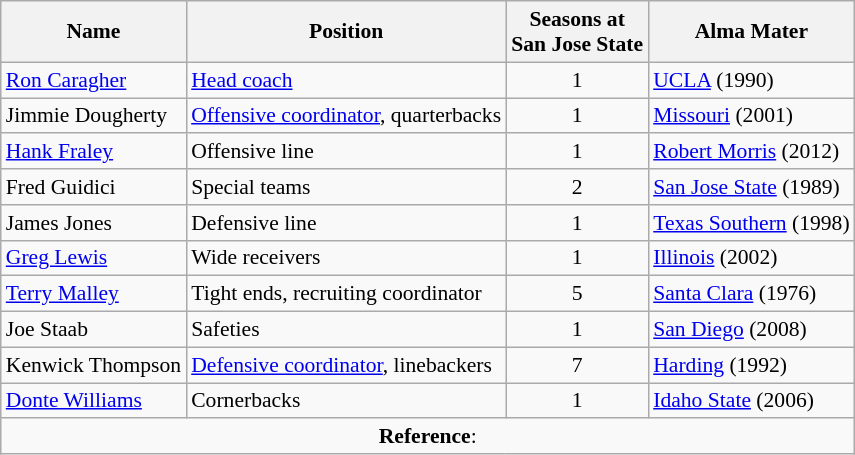<table class="wikitable" border="1" style="font-size:90%;">
<tr>
<th>Name</th>
<th>Position</th>
<th>Seasons at<br>San Jose State</th>
<th>Alma Mater</th>
</tr>
<tr>
<td><a href='#'>Ron Caragher</a></td>
<td><a href='#'>Head coach</a></td>
<td align=center>1</td>
<td><a href='#'>UCLA</a> (1990)</td>
</tr>
<tr>
<td>Jimmie Dougherty</td>
<td><a href='#'>Offensive coordinator</a>, quarterbacks</td>
<td align=center>1</td>
<td><a href='#'>Missouri</a> (2001)</td>
</tr>
<tr>
<td><a href='#'>Hank Fraley</a></td>
<td>Offensive line</td>
<td align=center>1</td>
<td><a href='#'>Robert Morris</a> (2012)</td>
</tr>
<tr>
<td>Fred Guidici</td>
<td>Special teams</td>
<td align=center>2</td>
<td><a href='#'>San Jose State</a> (1989)</td>
</tr>
<tr>
<td>James Jones</td>
<td>Defensive line</td>
<td align=center>1</td>
<td><a href='#'>Texas Southern</a> (1998)</td>
</tr>
<tr>
<td><a href='#'>Greg Lewis</a></td>
<td>Wide receivers</td>
<td align=center>1</td>
<td><a href='#'>Illinois</a> (2002)</td>
</tr>
<tr>
<td><a href='#'>Terry Malley</a></td>
<td>Tight ends, recruiting coordinator</td>
<td align=center>5</td>
<td><a href='#'>Santa Clara</a> (1976)</td>
</tr>
<tr>
<td>Joe Staab</td>
<td>Safeties</td>
<td align=center>1</td>
<td><a href='#'>San Diego</a> (2008)</td>
</tr>
<tr>
<td>Kenwick Thompson</td>
<td><a href='#'>Defensive coordinator</a>, linebackers</td>
<td align=center>7</td>
<td><a href='#'>Harding</a> (1992)</td>
</tr>
<tr>
<td><a href='#'>Donte Williams</a></td>
<td>Cornerbacks</td>
<td align=center>1</td>
<td><a href='#'>Idaho State</a> (2006)</td>
</tr>
<tr>
<td colspan="4" align=center><strong>Reference</strong>:</td>
</tr>
</table>
